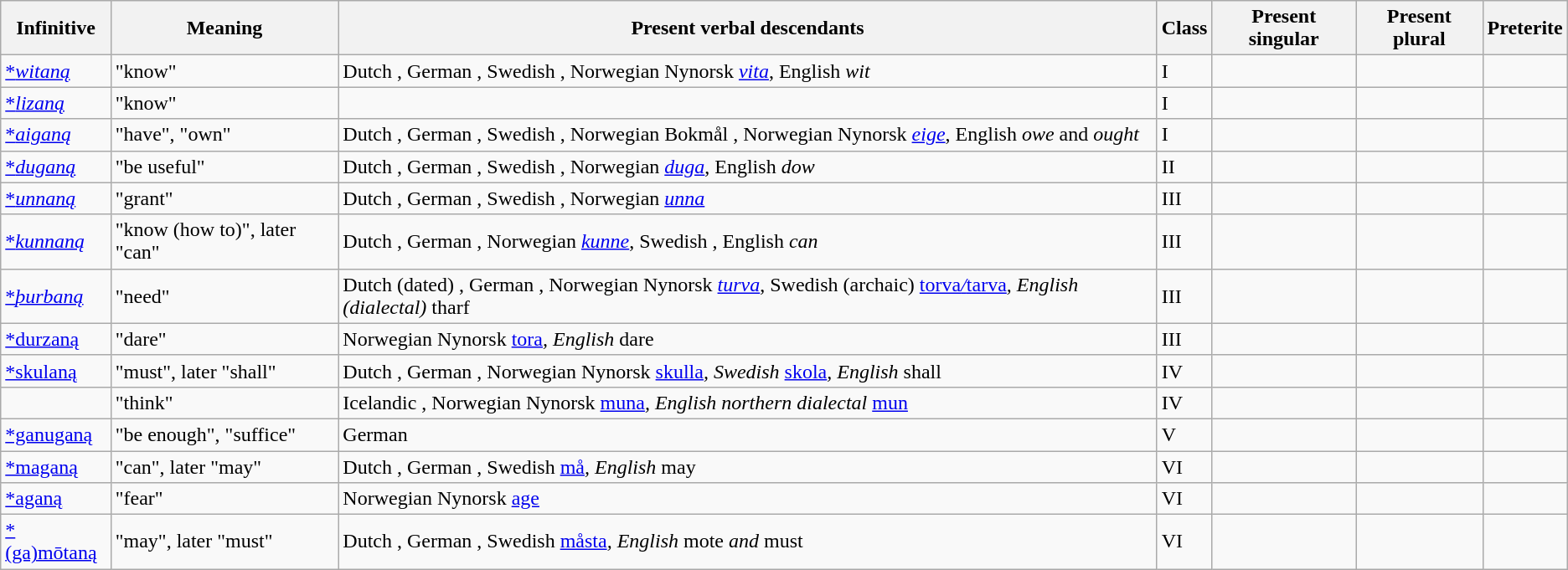<table class="wikitable">
<tr>
<th>Infinitive</th>
<th>Meaning</th>
<th>Present verbal descendants</th>
<th>Class</th>
<th>Present singular</th>
<th>Present plural</th>
<th>Preterite</th>
</tr>
<tr>
<td><a href='#'>*<em>witaną</em></a></td>
<td>"know"</td>
<td>Dutch , German , Swedish , Norwegian Nynorsk <a href='#'><em>vita</em></a>, English <em>wit</em></td>
<td>I</td>
<td></td>
<td></td>
<td></td>
</tr>
<tr>
<td><a href='#'>*<em>lizaną</em></a></td>
<td>"know"</td>
<td></td>
<td>I</td>
<td></td>
<td></td>
<td></td>
</tr>
<tr>
<td><a href='#'>*<em>aiganą</em></a></td>
<td>"have", "own"</td>
<td>Dutch , German , Swedish , Norwegian Bokmål , Norwegian Nynorsk <a href='#'><em>eige</em></a>, English <em>owe</em> and <em>ought</em> </td>
<td>I</td>
<td></td>
<td></td>
<td></td>
</tr>
<tr>
<td><a href='#'>*<em>duganą</em></a></td>
<td>"be useful"</td>
<td>Dutch , German , Swedish , Norwegian <a href='#'><em>duga</em></a>, English <em>dow</em></td>
<td>II</td>
<td></td>
<td></td>
<td></td>
</tr>
<tr>
<td><a href='#'>*<em>unnaną</em></a></td>
<td>"grant"</td>
<td>Dutch , German , Swedish , Norwegian <a href='#'><em>unna</em></a> </td>
<td>III</td>
<td></td>
<td></td>
<td></td>
</tr>
<tr>
<td><a href='#'>*<em>kunnaną</em></a></td>
<td>"know (how to)", later "can"</td>
<td>Dutch , German , Norwegian <a href='#'><em>kunne</em></a>, Swedish , English <em>can</em></td>
<td>III</td>
<td></td>
<td></td>
<td></td>
</tr>
<tr>
<td><a href='#'>*<em>þurbaną</em></a></td>
<td>"need"</td>
<td>Dutch (dated) , German , Norwegian Nynorsk <a href='#'><em>turva</em></a>, Swedish (archaic) <a href='#'>torva<em>/</em>tarva<em></a>, English (dialectal) </em>tharf<em></td>
<td>III</td>
<td></td>
<td></td>
<td></td>
</tr>
<tr>
<td><a href='#'>*</em>durzaną<em></a></td>
<td>"dare"</td>
<td>Norwegian Nynorsk <a href='#'></em>tora<em></a>, English </em>dare<em></td>
<td>III</td>
<td></td>
<td></td>
<td></td>
</tr>
<tr>
<td><a href='#'>*</em>skulaną<em></a></td>
<td>"must", later "shall"</td>
<td>Dutch , German , Norwegian Nynorsk <a href='#'></em>skulla<em></a>, Swedish <a href='#'></em>skola<em></a>, English </em>shall<em></td>
<td>IV</td>
<td></td>
<td></td>
<td></td>
</tr>
<tr>
<td></td>
<td>"think"</td>
<td>Icelandic , Norwegian Nynorsk <a href='#'></em>muna<em></a>, English northern dialectal </em><a href='#'>mun</a><em></td>
<td>IV</td>
<td></td>
<td></td>
<td></td>
</tr>
<tr>
<td><a href='#'>*</em>ganuganą<em></a></td>
<td>"be enough", "suffice"</td>
<td>German </td>
<td>V</td>
<td></td>
<td></td>
<td></td>
</tr>
<tr>
<td><a href='#'>*</em>maganą<em></a></td>
<td>"can", later "may"</td>
<td>Dutch , German , Swedish <a href='#'></em>må<em></a>, English </em>may<em></td>
<td>VI</td>
<td></td>
<td></td>
<td></td>
</tr>
<tr>
<td><a href='#'>*</em>aganą<em></a></td>
<td>"fear"</td>
<td>Norwegian Nynorsk <a href='#'></em>age<em></a></td>
<td>VI</td>
<td></td>
<td></td>
<td></td>
</tr>
<tr>
<td><a href='#'>*</em>(ga)mōtaną<em></a></td>
<td>"may", later "must"</td>
<td>Dutch , German , Swedish <a href='#'></em>måsta<em></a>, English </em>mote<em> and </em>must<em></td>
<td>VI</td>
<td></td>
<td></td>
<td></td>
</tr>
</table>
